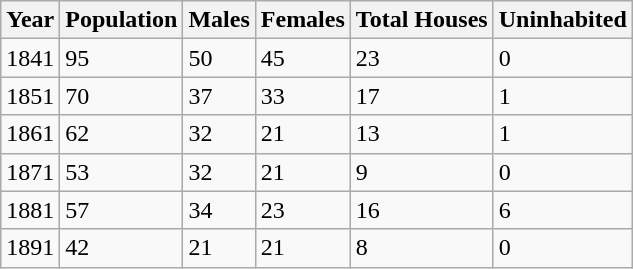<table class="wikitable">
<tr>
<th>Year</th>
<th>Population</th>
<th>Males</th>
<th>Females</th>
<th>Total Houses</th>
<th>Uninhabited</th>
</tr>
<tr>
<td>1841</td>
<td>95</td>
<td>50</td>
<td>45</td>
<td>23</td>
<td>0</td>
</tr>
<tr>
<td>1851</td>
<td>70</td>
<td>37</td>
<td>33</td>
<td>17</td>
<td>1</td>
</tr>
<tr>
<td>1861</td>
<td>62</td>
<td>32</td>
<td>21</td>
<td>13</td>
<td>1</td>
</tr>
<tr>
<td>1871</td>
<td>53</td>
<td>32</td>
<td>21</td>
<td>9</td>
<td>0</td>
</tr>
<tr>
<td>1881</td>
<td>57</td>
<td>34</td>
<td>23</td>
<td>16</td>
<td>6</td>
</tr>
<tr>
<td>1891</td>
<td>42</td>
<td>21</td>
<td>21</td>
<td>8</td>
<td>0</td>
</tr>
</table>
